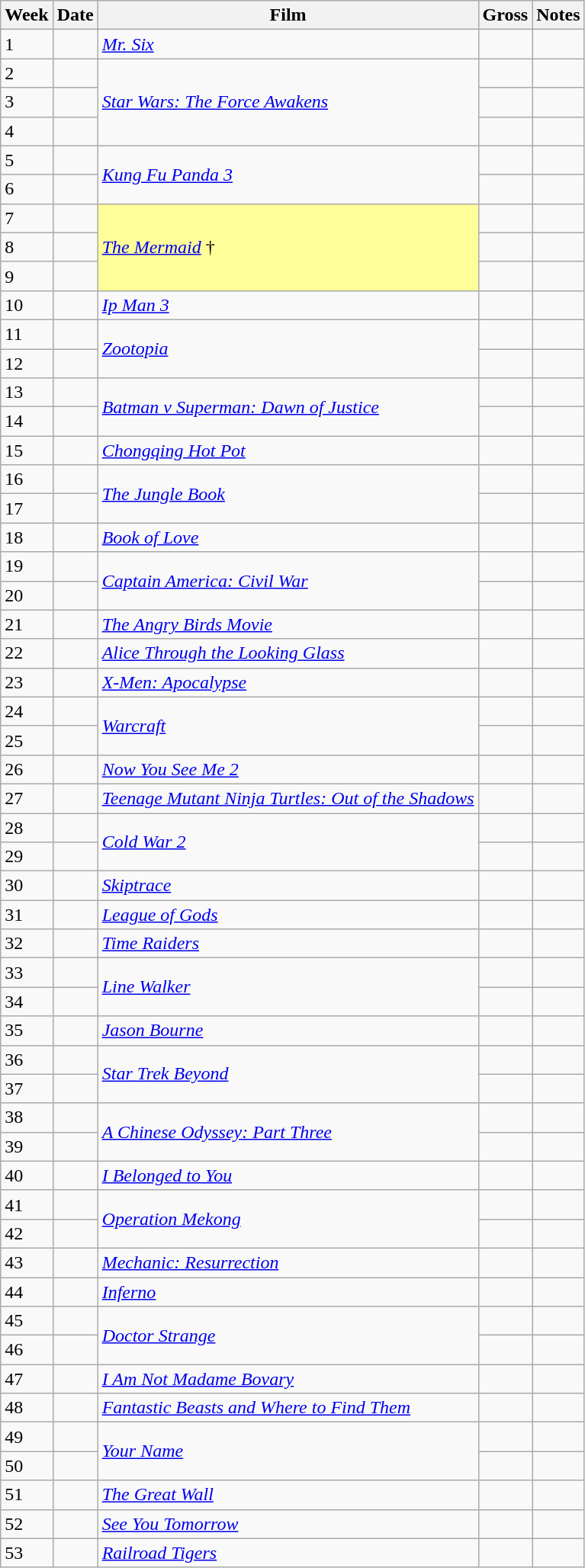<table class="wikitable sortable">
<tr>
<th>Week</th>
<th>Date</th>
<th>Film</th>
<th>Gross</th>
<th>Notes</th>
</tr>
<tr>
<td>1</td>
<td></td>
<td><em><a href='#'>Mr. Six</a></em></td>
<td></td>
<td></td>
</tr>
<tr>
<td>2</td>
<td></td>
<td rowspan="3"><em><a href='#'>Star Wars: The Force Awakens</a></em></td>
<td></td>
<td></td>
</tr>
<tr>
<td>3</td>
<td></td>
<td></td>
<td></td>
</tr>
<tr>
<td>4</td>
<td></td>
<td></td>
<td></td>
</tr>
<tr>
<td>5</td>
<td></td>
<td rowspan="2"><em><a href='#'>Kung Fu Panda 3</a></em></td>
<td></td>
<td></td>
</tr>
<tr>
<td>6</td>
<td></td>
<td></td>
<td></td>
</tr>
<tr>
<td>7</td>
<td></td>
<td rowspan="3" style="background-color:#FFFF99"><em><a href='#'>The Mermaid</a></em> †</td>
<td></td>
<td></td>
</tr>
<tr>
<td>8</td>
<td></td>
<td></td>
<td></td>
</tr>
<tr>
<td>9</td>
<td></td>
<td></td>
<td></td>
</tr>
<tr>
<td>10</td>
<td></td>
<td><em><a href='#'>Ip Man 3</a></em></td>
<td></td>
<td></td>
</tr>
<tr>
<td>11</td>
<td></td>
<td rowspan="2"><em><a href='#'>Zootopia</a></em></td>
<td></td>
<td></td>
</tr>
<tr>
<td>12</td>
<td></td>
<td></td>
<td></td>
</tr>
<tr>
<td>13</td>
<td></td>
<td rowspan="2"><em><a href='#'>Batman v Superman: Dawn of Justice</a></em></td>
<td></td>
<td></td>
</tr>
<tr>
<td>14</td>
<td></td>
<td></td>
<td></td>
</tr>
<tr>
<td>15</td>
<td></td>
<td><em><a href='#'>Chongqing Hot Pot</a></em></td>
<td></td>
<td></td>
</tr>
<tr>
<td>16</td>
<td></td>
<td rowspan="2"><em><a href='#'>The Jungle Book</a></em></td>
<td></td>
<td></td>
</tr>
<tr>
<td>17</td>
<td></td>
<td></td>
<td></td>
</tr>
<tr>
<td>18</td>
<td></td>
<td><em><a href='#'>Book of Love</a></em></td>
<td></td>
<td></td>
</tr>
<tr>
<td>19</td>
<td></td>
<td rowspan="2"><em><a href='#'>Captain America: Civil War</a></em></td>
<td></td>
<td></td>
</tr>
<tr>
<td>20</td>
<td></td>
<td></td>
<td></td>
</tr>
<tr>
<td>21</td>
<td></td>
<td><em><a href='#'>The Angry Birds Movie</a></em></td>
<td></td>
<td></td>
</tr>
<tr>
<td>22</td>
<td></td>
<td><em><a href='#'>Alice Through the Looking Glass</a></em></td>
<td></td>
<td></td>
</tr>
<tr>
<td>23</td>
<td></td>
<td><em><a href='#'>X-Men: Apocalypse</a></em></td>
<td></td>
<td></td>
</tr>
<tr>
<td>24</td>
<td></td>
<td rowspan="2"><em><a href='#'>Warcraft</a></em></td>
<td></td>
<td></td>
</tr>
<tr>
<td>25</td>
<td></td>
<td></td>
<td></td>
</tr>
<tr>
<td>26</td>
<td></td>
<td><em><a href='#'>Now You See Me 2</a></em></td>
<td></td>
<td></td>
</tr>
<tr>
<td>27</td>
<td></td>
<td><em><a href='#'>Teenage Mutant Ninja Turtles: Out of the Shadows</a></em></td>
<td></td>
<td></td>
</tr>
<tr>
<td>28</td>
<td></td>
<td rowspan="2"><em><a href='#'>Cold War 2</a></em></td>
<td></td>
<td></td>
</tr>
<tr>
<td>29</td>
<td></td>
<td></td>
<td></td>
</tr>
<tr>
<td>30</td>
<td></td>
<td><em><a href='#'>Skiptrace</a></em></td>
<td></td>
<td></td>
</tr>
<tr>
<td>31</td>
<td></td>
<td><em><a href='#'>League of Gods</a></em></td>
<td></td>
<td></td>
</tr>
<tr>
<td>32</td>
<td></td>
<td><em><a href='#'>Time Raiders</a></em></td>
<td></td>
<td></td>
</tr>
<tr>
<td>33</td>
<td></td>
<td rowspan="2"><em><a href='#'>Line Walker</a></em></td>
<td></td>
<td></td>
</tr>
<tr>
<td>34</td>
<td></td>
<td></td>
<td></td>
</tr>
<tr>
<td>35</td>
<td></td>
<td><em><a href='#'>Jason Bourne</a></em></td>
<td></td>
<td></td>
</tr>
<tr>
<td>36</td>
<td></td>
<td rowspan="2"><em><a href='#'>Star Trek Beyond</a></em></td>
<td></td>
<td></td>
</tr>
<tr>
<td>37</td>
<td></td>
<td></td>
<td></td>
</tr>
<tr>
<td>38</td>
<td></td>
<td rowspan="2"><em><a href='#'>A Chinese Odyssey: Part Three</a></em></td>
<td></td>
<td></td>
</tr>
<tr>
<td>39</td>
<td></td>
<td></td>
<td></td>
</tr>
<tr>
<td>40</td>
<td></td>
<td><em><a href='#'>I Belonged to You</a></em></td>
<td></td>
<td></td>
</tr>
<tr>
<td>41</td>
<td></td>
<td rowspan="2"><em><a href='#'>Operation Mekong</a></em></td>
<td></td>
<td></td>
</tr>
<tr>
<td>42</td>
<td></td>
<td></td>
<td></td>
</tr>
<tr>
<td>43</td>
<td></td>
<td><em><a href='#'>Mechanic: Resurrection</a></em></td>
<td></td>
<td></td>
</tr>
<tr>
<td>44</td>
<td></td>
<td><em><a href='#'>Inferno</a></em></td>
<td></td>
<td></td>
</tr>
<tr>
<td>45</td>
<td></td>
<td rowspan="2"><em><a href='#'>Doctor Strange</a></em></td>
<td></td>
<td></td>
</tr>
<tr>
<td>46</td>
<td></td>
<td></td>
<td></td>
</tr>
<tr>
<td>47</td>
<td></td>
<td><em><a href='#'>I Am Not Madame Bovary</a></em></td>
<td></td>
<td></td>
</tr>
<tr>
<td>48</td>
<td></td>
<td><em><a href='#'>Fantastic Beasts and Where to Find Them</a></em></td>
<td></td>
<td></td>
</tr>
<tr>
<td>49</td>
<td></td>
<td rowspan="2"><em><a href='#'>Your Name</a></em></td>
<td></td>
<td></td>
</tr>
<tr>
<td>50</td>
<td></td>
<td></td>
<td></td>
</tr>
<tr>
<td>51</td>
<td></td>
<td><em><a href='#'>The Great Wall</a></em></td>
<td></td>
<td></td>
</tr>
<tr>
<td>52</td>
<td></td>
<td><em><a href='#'>See You Tomorrow</a></em></td>
<td></td>
<td></td>
</tr>
<tr>
<td>53</td>
<td></td>
<td><em><a href='#'>Railroad Tigers</a></em></td>
<td></td>
<td></td>
</tr>
</table>
